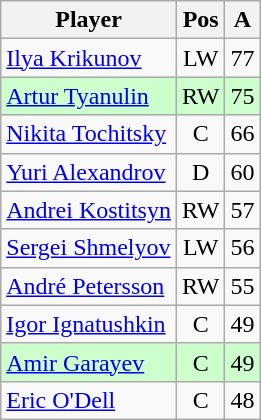<table class="wikitable">
<tr>
<th>Player</th>
<th>Pos</th>
<th>A</th>
</tr>
<tr style="text-align:center;">
<td style="text-align:left;"> <a href='#'>Ilya Krikunov</a></td>
<td>LW</td>
<td>77</td>
</tr>
<tr style="text-align:center;"  bgcolor="#cfc">
<td style="text-align:left;"> <a href='#'>Artur Tyanulin</a></td>
<td>RW</td>
<td>75</td>
</tr>
<tr style="text-align:center;">
<td style="text-align:left;"> <a href='#'>Nikita Tochitsky</a></td>
<td>C</td>
<td>66</td>
</tr>
<tr style="text-align:center;">
<td style="text-align:left;"> <a href='#'>Yuri Alexandrov</a></td>
<td>D</td>
<td>60</td>
</tr>
<tr style="text-align:center;">
<td style="text-align:left;"> <a href='#'>Andrei Kostitsyn</a></td>
<td>RW</td>
<td>57</td>
</tr>
<tr style="text-align:center;">
<td style="text-align:left;"> <a href='#'>Sergei Shmelyov</a></td>
<td>LW</td>
<td>56</td>
</tr>
<tr style="text-align:center;">
<td style="text-align:left;"> <a href='#'>André Petersson</a></td>
<td>RW</td>
<td>55</td>
</tr>
<tr style="text-align:center;">
<td style="text-align:left;"> <a href='#'>Igor Ignatushkin</a></td>
<td>C</td>
<td>49</td>
</tr>
<tr style="text-align:center;"  bgcolor="#cfc">
<td style="text-align:left;"> <a href='#'>Amir Garayev</a></td>
<td>C</td>
<td>49</td>
</tr>
<tr style="text-align:center;">
<td style="text-align:left;"> <a href='#'>Eric O'Dell</a></td>
<td>C</td>
<td>48</td>
</tr>
</table>
